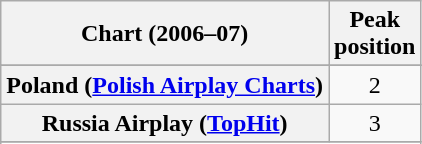<table class="wikitable sortable plainrowheaders" style="text-align:center">
<tr>
<th scope="col">Chart (2006–07)</th>
<th scope="col">Peak<br>position</th>
</tr>
<tr>
</tr>
<tr>
</tr>
<tr>
</tr>
<tr>
</tr>
<tr>
</tr>
<tr>
</tr>
<tr>
<th scope="row">Poland (<a href='#'>Polish Airplay Charts</a>)</th>
<td align="center">2</td>
</tr>
<tr>
<th scope="row">Russia Airplay (<a href='#'>TopHit</a>)</th>
<td>3</td>
</tr>
<tr>
</tr>
<tr>
</tr>
</table>
